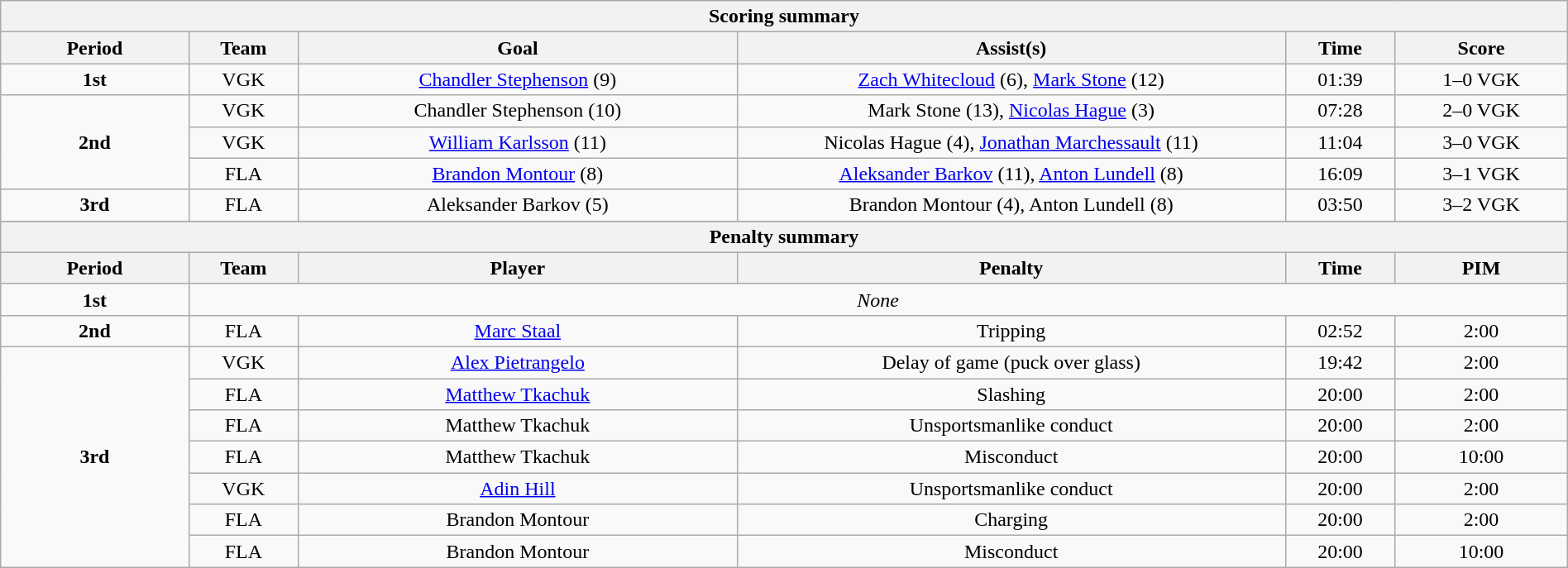<table style="width:100%;" class="wikitable">
<tr>
<th colspan="6">Scoring summary</th>
</tr>
<tr>
<th style="width:12%;">Period</th>
<th style="width:7%;">Team</th>
<th style="width:28%;">Goal</th>
<th style="width:35%;">Assist(s)</th>
<th style="width:7%;">Time</th>
<th style="width:11%;">Score</th>
</tr>
<tr style="text-align:center;">
<td rowspan="1"><strong>1st</strong></td>
<td>VGK</td>
<td><a href='#'>Chandler Stephenson</a> (9)</td>
<td><a href='#'>Zach Whitecloud</a> (6), <a href='#'>Mark Stone</a> (12)</td>
<td>01:39</td>
<td>1–0 VGK</td>
</tr>
<tr style="text-align:center;">
<td rowspan="3"><strong>2nd</strong></td>
<td>VGK</td>
<td>Chandler Stephenson (10)</td>
<td>Mark Stone (13), <a href='#'>Nicolas Hague</a> (3)</td>
<td>07:28</td>
<td>2–0 VGK</td>
</tr>
<tr style="text-align:center;">
<td>VGK</td>
<td><a href='#'>William Karlsson</a> (11)</td>
<td>Nicolas Hague (4), <a href='#'>Jonathan Marchessault</a> (11)</td>
<td>11:04</td>
<td>3–0 VGK</td>
</tr>
<tr style="text-align:center;">
<td>FLA</td>
<td><a href='#'>Brandon Montour</a> (8)</td>
<td><a href='#'>Aleksander Barkov</a> (11), <a href='#'>Anton Lundell</a> (8)</td>
<td>16:09</td>
<td>3–1 VGK</td>
</tr>
<tr style="text-align:center;">
<td rowspan="1"><strong>3rd</strong></td>
<td>FLA</td>
<td>Aleksander Barkov (5)</td>
<td>Brandon Montour (4), Anton Lundell (8)</td>
<td>03:50</td>
<td>3–2 VGK</td>
</tr>
<tr style="text-align:center;">
</tr>
<tr>
<th colspan="6">Penalty summary</th>
</tr>
<tr>
<th style="width:12%;">Period</th>
<th style="width:7%;">Team</th>
<th style="width:28%;">Player</th>
<th style="width:35%;">Penalty</th>
<th style="width:7%;">Time</th>
<th style="width:11%;">PIM</th>
</tr>
<tr style="text-align:center;">
<td rowspan="1"><strong>1st</strong></td>
<td colspan="5"><em>None</em></td>
</tr>
<tr style="text-align:center;">
<td rowspan="1"><strong>2nd</strong></td>
<td>FLA</td>
<td><a href='#'>Marc Staal</a></td>
<td>Tripping</td>
<td>02:52</td>
<td>2:00</td>
</tr>
<tr style="text-align:center;">
<td rowspan="7"><strong>3rd</strong></td>
<td>VGK</td>
<td><a href='#'>Alex Pietrangelo</a></td>
<td>Delay of game (puck over glass)</td>
<td>19:42</td>
<td>2:00</td>
</tr>
<tr style="text-align:center;">
<td>FLA</td>
<td><a href='#'>Matthew Tkachuk</a></td>
<td>Slashing</td>
<td>20:00</td>
<td>2:00</td>
</tr>
<tr style="text-align:center;">
<td>FLA</td>
<td>Matthew Tkachuk</td>
<td>Unsportsmanlike conduct</td>
<td>20:00</td>
<td>2:00</td>
</tr>
<tr style="text-align:center;">
<td>FLA</td>
<td>Matthew Tkachuk</td>
<td>Misconduct</td>
<td>20:00</td>
<td>10:00</td>
</tr>
<tr style="text-align:center;">
<td>VGK</td>
<td><a href='#'>Adin Hill</a></td>
<td>Unsportsmanlike conduct</td>
<td>20:00</td>
<td>2:00</td>
</tr>
<tr style="text-align:center;">
<td>FLA</td>
<td>Brandon Montour</td>
<td>Charging</td>
<td>20:00</td>
<td>2:00</td>
</tr>
<tr style="text-align:center;">
<td>FLA</td>
<td>Brandon Montour</td>
<td>Misconduct</td>
<td>20:00</td>
<td>10:00</td>
</tr>
</table>
